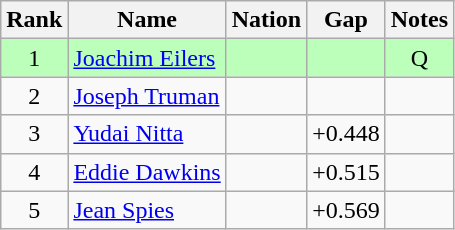<table class="wikitable sortable" style="text-align:center">
<tr>
<th>Rank</th>
<th>Name</th>
<th>Nation</th>
<th>Gap</th>
<th>Notes</th>
</tr>
<tr bgcolor=bbffbb>
<td>1</td>
<td align="left"><a href='#'>Joachim Eilers</a></td>
<td align="left"></td>
<td></td>
<td>Q</td>
</tr>
<tr>
<td>2</td>
<td align="left"><a href='#'>Joseph Truman</a></td>
<td align="left"></td>
<td></td>
<td></td>
</tr>
<tr>
<td>3</td>
<td align="left"><a href='#'>Yudai Nitta</a></td>
<td align="left"></td>
<td>+0.448</td>
<td></td>
</tr>
<tr>
<td>4</td>
<td align="left"><a href='#'>Eddie Dawkins</a></td>
<td align="left"></td>
<td>+0.515</td>
<td></td>
</tr>
<tr>
<td>5</td>
<td align="left"><a href='#'>Jean Spies</a></td>
<td align="left"></td>
<td>+0.569</td>
<td></td>
</tr>
</table>
